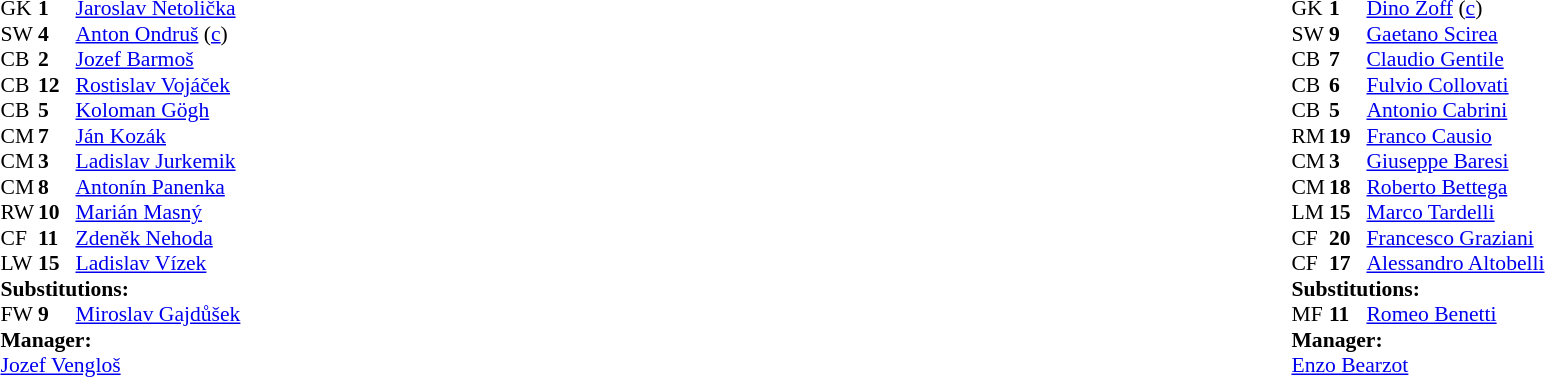<table style="width:100%;">
<tr>
<td style="vertical-align:top; width:40%;"><br><table style="font-size:90%" cellspacing="0" cellpadding="0">
<tr>
<th width="25"></th>
<th width="25"></th>
</tr>
<tr>
<td>GK</td>
<td><strong>1</strong></td>
<td><a href='#'>Jaroslav Netolička</a></td>
</tr>
<tr>
<td>SW</td>
<td><strong>4</strong></td>
<td><a href='#'>Anton Ondruš</a> (<a href='#'>c</a>)</td>
</tr>
<tr>
<td>CB</td>
<td><strong>2</strong></td>
<td><a href='#'>Jozef Barmoš</a></td>
</tr>
<tr>
<td>CB</td>
<td><strong>12</strong></td>
<td><a href='#'>Rostislav Vojáček</a></td>
</tr>
<tr>
<td>CB</td>
<td><strong>5</strong></td>
<td><a href='#'>Koloman Gögh</a></td>
</tr>
<tr>
<td>CM</td>
<td><strong>7</strong></td>
<td><a href='#'>Ján Kozák</a></td>
</tr>
<tr>
<td>CM</td>
<td><strong>3</strong></td>
<td><a href='#'>Ladislav Jurkemik</a></td>
<td></td>
</tr>
<tr>
<td>CM</td>
<td><strong>8</strong></td>
<td><a href='#'>Antonín Panenka</a></td>
</tr>
<tr>
<td>RW</td>
<td><strong>10</strong></td>
<td><a href='#'>Marián Masný</a></td>
</tr>
<tr>
<td>CF</td>
<td><strong>11</strong></td>
<td><a href='#'>Zdeněk Nehoda</a></td>
</tr>
<tr>
<td>LW</td>
<td><strong>15</strong></td>
<td><a href='#'>Ladislav Vízek</a></td>
<td></td>
<td></td>
</tr>
<tr>
<td colspan=3><strong>Substitutions:</strong></td>
</tr>
<tr>
<td>FW</td>
<td><strong>9</strong></td>
<td><a href='#'>Miroslav Gajdůšek</a></td>
<td></td>
<td></td>
</tr>
<tr>
<td colspan=3><strong>Manager:</strong></td>
</tr>
<tr>
<td colspan=3><a href='#'>Jozef Vengloš</a></td>
</tr>
</table>
</td>
<td valign="top"></td>
<td style="vertical-align:top; width:50%;"><br><table style="font-size:90%; margin:auto;" cellspacing="0" cellpadding="0">
<tr>
<th width=25></th>
<th width=25></th>
</tr>
<tr>
<td>GK</td>
<td><strong>1</strong></td>
<td><a href='#'>Dino Zoff</a> (<a href='#'>c</a>)</td>
</tr>
<tr>
<td>SW</td>
<td><strong>9</strong></td>
<td><a href='#'>Gaetano Scirea</a></td>
</tr>
<tr>
<td>CB</td>
<td><strong>7</strong></td>
<td><a href='#'>Claudio Gentile</a></td>
</tr>
<tr>
<td>CB</td>
<td><strong>6</strong></td>
<td><a href='#'>Fulvio Collovati</a></td>
</tr>
<tr>
<td>CB</td>
<td><strong>5</strong></td>
<td><a href='#'>Antonio Cabrini</a></td>
</tr>
<tr>
<td>RM</td>
<td><strong>19</strong></td>
<td><a href='#'>Franco Causio</a></td>
</tr>
<tr>
<td>CM</td>
<td><strong>3</strong></td>
<td><a href='#'>Giuseppe Baresi</a></td>
</tr>
<tr>
<td>CM</td>
<td><strong>18</strong></td>
<td><a href='#'>Roberto Bettega</a></td>
<td></td>
<td></td>
</tr>
<tr>
<td>LM</td>
<td><strong>15</strong></td>
<td><a href='#'>Marco Tardelli</a></td>
</tr>
<tr>
<td>CF</td>
<td><strong>20</strong></td>
<td><a href='#'>Francesco Graziani</a></td>
</tr>
<tr>
<td>CF</td>
<td><strong>17</strong></td>
<td><a href='#'>Alessandro Altobelli</a></td>
</tr>
<tr>
<td colspan=3><strong>Substitutions:</strong></td>
</tr>
<tr>
<td>MF</td>
<td><strong>11</strong></td>
<td><a href='#'>Romeo Benetti</a></td>
<td></td>
<td></td>
</tr>
<tr>
<td colspan=3><strong>Manager:</strong></td>
</tr>
<tr>
<td colspan=3><a href='#'>Enzo Bearzot</a></td>
</tr>
</table>
</td>
</tr>
</table>
